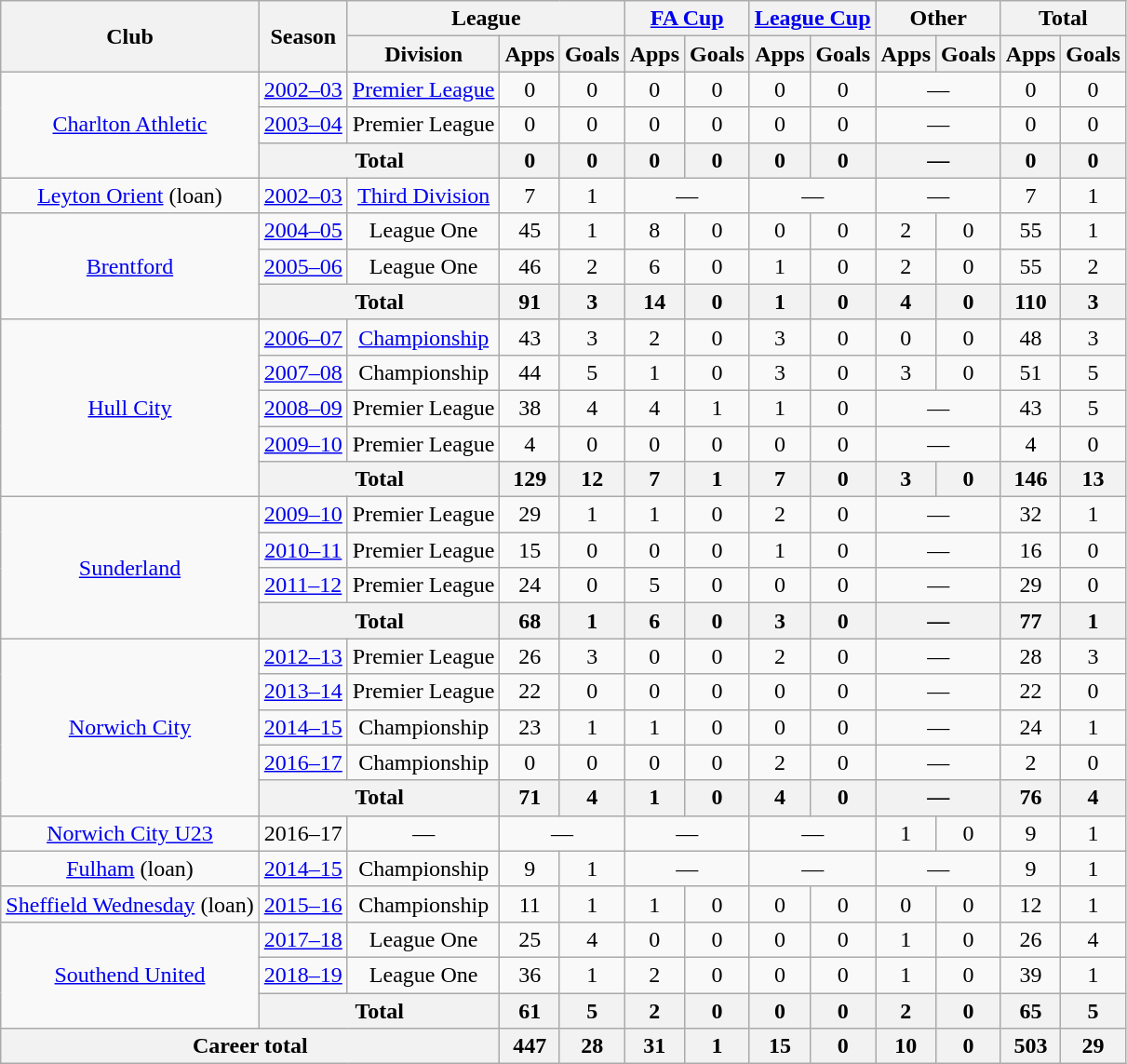<table class="wikitable" style="text-align: center">
<tr>
<th rowspan="2">Club</th>
<th rowspan="2">Season</th>
<th colspan="3">League</th>
<th colspan="2"><a href='#'>FA Cup</a></th>
<th colspan="2"><a href='#'>League Cup</a></th>
<th colspan="2">Other</th>
<th colspan="2">Total</th>
</tr>
<tr>
<th>Division</th>
<th>Apps</th>
<th>Goals</th>
<th>Apps</th>
<th>Goals</th>
<th>Apps</th>
<th>Goals</th>
<th>Apps</th>
<th>Goals</th>
<th>Apps</th>
<th>Goals</th>
</tr>
<tr>
<td rowspan="3"><a href='#'>Charlton Athletic</a></td>
<td><a href='#'>2002–03</a></td>
<td><a href='#'>Premier League</a></td>
<td>0</td>
<td>0</td>
<td>0</td>
<td>0</td>
<td>0</td>
<td>0</td>
<td colspan="2">—</td>
<td>0</td>
<td>0</td>
</tr>
<tr>
<td><a href='#'>2003–04</a></td>
<td>Premier League</td>
<td>0</td>
<td>0</td>
<td>0</td>
<td>0</td>
<td>0</td>
<td>0</td>
<td colspan="2">—</td>
<td>0</td>
<td>0</td>
</tr>
<tr>
<th colspan="2">Total</th>
<th>0</th>
<th>0</th>
<th>0</th>
<th>0</th>
<th>0</th>
<th>0</th>
<th colspan="2">—</th>
<th>0</th>
<th>0</th>
</tr>
<tr>
<td><a href='#'>Leyton Orient</a> (loan)</td>
<td><a href='#'>2002–03</a></td>
<td><a href='#'>Third Division</a></td>
<td>7</td>
<td>1</td>
<td colspan="2">—</td>
<td colspan="2">—</td>
<td colspan="2">—</td>
<td>7</td>
<td>1</td>
</tr>
<tr>
<td rowspan="3"><a href='#'>Brentford</a></td>
<td><a href='#'>2004–05</a></td>
<td>League One</td>
<td>45</td>
<td>1</td>
<td>8</td>
<td>0</td>
<td>0</td>
<td>0</td>
<td>2</td>
<td>0</td>
<td>55</td>
<td>1</td>
</tr>
<tr>
<td><a href='#'>2005–06</a></td>
<td>League One</td>
<td>46</td>
<td>2</td>
<td>6</td>
<td>0</td>
<td>1</td>
<td>0</td>
<td>2</td>
<td>0</td>
<td>55</td>
<td>2</td>
</tr>
<tr>
<th colspan="2">Total</th>
<th>91</th>
<th>3</th>
<th>14</th>
<th>0</th>
<th>1</th>
<th>0</th>
<th>4</th>
<th>0</th>
<th>110</th>
<th>3</th>
</tr>
<tr>
<td rowspan="5"><a href='#'>Hull City</a></td>
<td><a href='#'>2006–07</a></td>
<td><a href='#'>Championship</a></td>
<td>43</td>
<td>3</td>
<td>2</td>
<td>0</td>
<td>3</td>
<td>0</td>
<td>0</td>
<td>0</td>
<td>48</td>
<td>3</td>
</tr>
<tr>
<td><a href='#'>2007–08</a></td>
<td>Championship</td>
<td>44</td>
<td>5</td>
<td>1</td>
<td>0</td>
<td>3</td>
<td>0</td>
<td>3</td>
<td>0</td>
<td>51</td>
<td>5</td>
</tr>
<tr>
<td><a href='#'>2008–09</a></td>
<td>Premier League</td>
<td>38</td>
<td>4</td>
<td>4</td>
<td>1</td>
<td>1</td>
<td>0</td>
<td colspan="2">—</td>
<td>43</td>
<td>5</td>
</tr>
<tr>
<td><a href='#'>2009–10</a></td>
<td>Premier League</td>
<td>4</td>
<td>0</td>
<td>0</td>
<td>0</td>
<td>0</td>
<td>0</td>
<td colspan="2">—</td>
<td>4</td>
<td>0</td>
</tr>
<tr>
<th colspan="2">Total</th>
<th>129</th>
<th>12</th>
<th>7</th>
<th>1</th>
<th>7</th>
<th>0</th>
<th>3</th>
<th>0</th>
<th>146</th>
<th>13</th>
</tr>
<tr>
<td rowspan="4"><a href='#'>Sunderland</a></td>
<td><a href='#'>2009–10</a></td>
<td>Premier League</td>
<td>29</td>
<td>1</td>
<td>1</td>
<td>0</td>
<td>2</td>
<td>0</td>
<td colspan="2">—</td>
<td>32</td>
<td>1</td>
</tr>
<tr>
<td><a href='#'>2010–11</a></td>
<td>Premier League</td>
<td>15</td>
<td>0</td>
<td>0</td>
<td>0</td>
<td>1</td>
<td>0</td>
<td colspan="2">—</td>
<td>16</td>
<td>0</td>
</tr>
<tr>
<td><a href='#'>2011–12</a></td>
<td>Premier League</td>
<td>24</td>
<td>0</td>
<td>5</td>
<td>0</td>
<td>0</td>
<td>0</td>
<td colspan="2">—</td>
<td>29</td>
<td>0</td>
</tr>
<tr>
<th colspan="2">Total</th>
<th>68</th>
<th>1</th>
<th>6</th>
<th>0</th>
<th>3</th>
<th>0</th>
<th colspan="2">—</th>
<th>77</th>
<th>1</th>
</tr>
<tr>
<td rowspan="5"><a href='#'>Norwich City</a></td>
<td><a href='#'>2012–13</a></td>
<td>Premier League</td>
<td>26</td>
<td>3</td>
<td>0</td>
<td>0</td>
<td>2</td>
<td>0</td>
<td colspan="2">—</td>
<td>28</td>
<td>3</td>
</tr>
<tr>
<td><a href='#'>2013–14</a></td>
<td>Premier League</td>
<td>22</td>
<td>0</td>
<td>0</td>
<td>0</td>
<td>0</td>
<td>0</td>
<td colspan="2">—</td>
<td>22</td>
<td>0</td>
</tr>
<tr>
<td><a href='#'>2014–15</a></td>
<td>Championship</td>
<td>23</td>
<td>1</td>
<td>1</td>
<td>0</td>
<td>0</td>
<td>0</td>
<td colspan="2">—</td>
<td>24</td>
<td>1</td>
</tr>
<tr>
<td><a href='#'>2016–17</a></td>
<td>Championship</td>
<td>0</td>
<td>0</td>
<td>0</td>
<td>0</td>
<td>2</td>
<td>0</td>
<td colspan="2">—</td>
<td>2</td>
<td>0</td>
</tr>
<tr>
<th colspan="2">Total</th>
<th>71</th>
<th>4</th>
<th>1</th>
<th>0</th>
<th>4</th>
<th>0</th>
<th colspan="2">—</th>
<th>76</th>
<th>4</th>
</tr>
<tr>
<td><a href='#'>Norwich City U23</a></td>
<td>2016–17</td>
<td>—</td>
<td colspan="2">—</td>
<td colspan="2">—</td>
<td colspan="2">—</td>
<td>1</td>
<td>0</td>
<td>9</td>
<td>1</td>
</tr>
<tr>
<td><a href='#'>Fulham</a> (loan)</td>
<td><a href='#'>2014–15</a></td>
<td>Championship</td>
<td>9</td>
<td>1</td>
<td colspan="2">—</td>
<td colspan="2">—</td>
<td colspan="2">—</td>
<td>9</td>
<td>1</td>
</tr>
<tr>
<td><a href='#'>Sheffield Wednesday</a> (loan)</td>
<td><a href='#'>2015–16</a></td>
<td>Championship</td>
<td>11</td>
<td>1</td>
<td>1</td>
<td>0</td>
<td>0</td>
<td>0</td>
<td>0</td>
<td>0</td>
<td>12</td>
<td>1</td>
</tr>
<tr>
<td rowspan="3"><a href='#'>Southend United</a></td>
<td><a href='#'>2017–18</a></td>
<td>League One</td>
<td>25</td>
<td>4</td>
<td>0</td>
<td>0</td>
<td>0</td>
<td>0</td>
<td>1</td>
<td>0</td>
<td>26</td>
<td>4</td>
</tr>
<tr>
<td><a href='#'>2018–19</a></td>
<td>League One</td>
<td>36</td>
<td>1</td>
<td>2</td>
<td>0</td>
<td>0</td>
<td>0</td>
<td>1</td>
<td>0</td>
<td>39</td>
<td>1</td>
</tr>
<tr>
<th colspan="2">Total</th>
<th>61</th>
<th>5</th>
<th>2</th>
<th>0</th>
<th>0</th>
<th>0</th>
<th>2</th>
<th>0</th>
<th>65</th>
<th>5</th>
</tr>
<tr>
<th colspan="3">Career total</th>
<th>447</th>
<th>28</th>
<th>31</th>
<th>1</th>
<th>15</th>
<th>0</th>
<th>10</th>
<th>0</th>
<th>503</th>
<th>29</th>
</tr>
</table>
